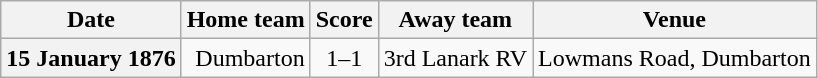<table class="wikitable football-result-list" style="max-width: 80em; text-align: center">
<tr>
<th scope="col">Date</th>
<th scope="col">Home team</th>
<th scope="col">Score</th>
<th scope="col">Away team</th>
<th scope="col">Venue</th>
</tr>
<tr>
<th scope="row">15 January 1876</th>
<td align=right>Dumbarton</td>
<td>1–1</td>
<td align=left>3rd Lanark RV</td>
<td align=left>Lowmans Road, Dumbarton</td>
</tr>
</table>
